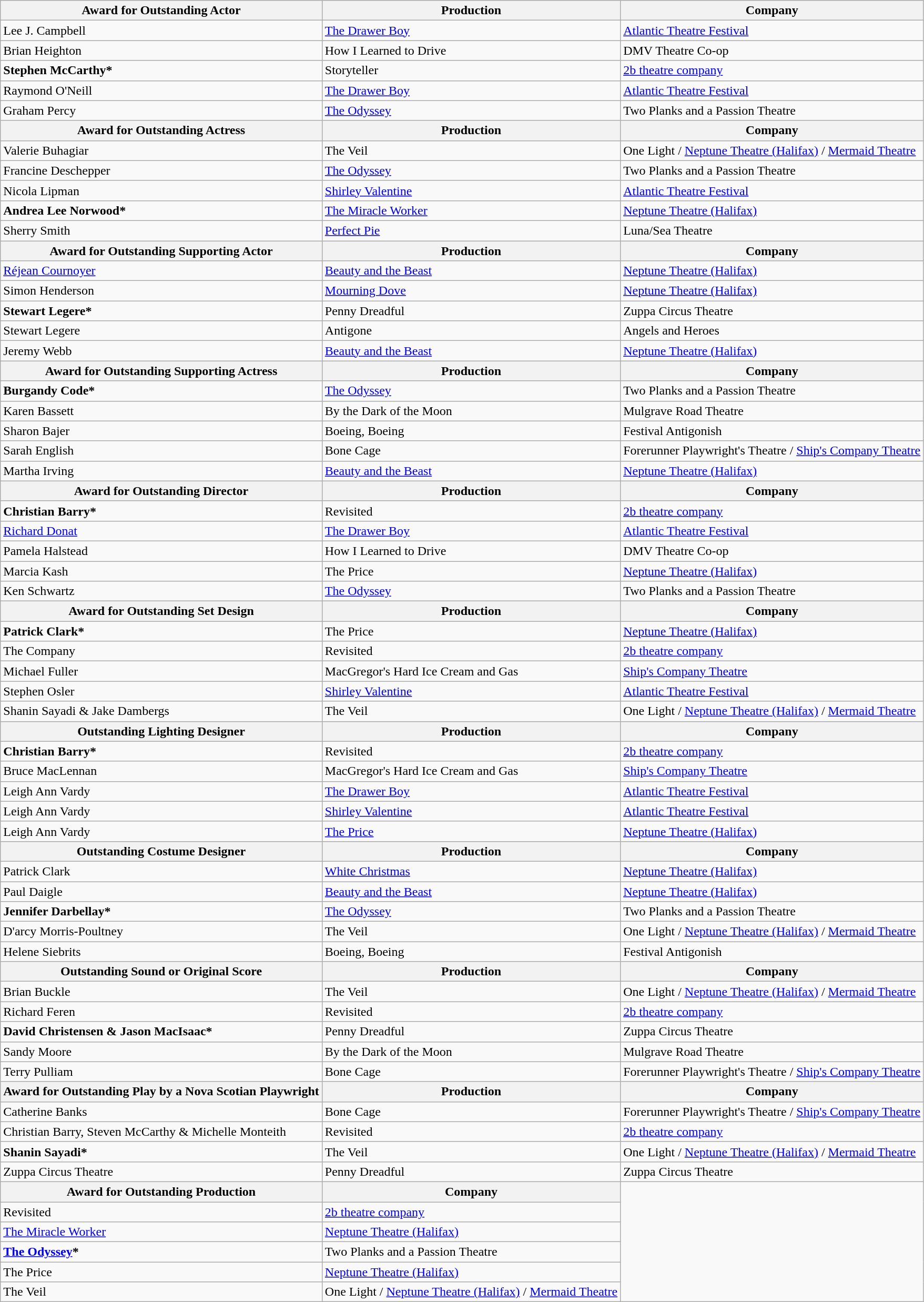<table class="wikitable">
<tr>
<th>Award for Outstanding Actor</th>
<th>Production</th>
<th>Company</th>
</tr>
<tr>
<td>Lee J. Campbell</td>
<td><a href='#'>The Drawer Boy</a></td>
<td><a href='#'>Atlantic Theatre Festival</a></td>
</tr>
<tr>
<td>Brian Heighton</td>
<td>How I Learned to Drive</td>
<td>DMV Theatre Co-op</td>
</tr>
<tr>
<td><strong>Stephen McCarthy*</strong></td>
<td>Storyteller</td>
<td><a href='#'>2b theatre company</a></td>
</tr>
<tr>
<td>Raymond O'Neill</td>
<td><a href='#'>The Drawer Boy</a></td>
<td><a href='#'>Atlantic Theatre Festival</a></td>
</tr>
<tr>
<td>Graham Percy</td>
<td><a href='#'>The Odyssey</a></td>
<td>Two Planks and a Passion Theatre</td>
</tr>
<tr>
<th>Award for Outstanding Actress</th>
<th>Production</th>
<th>Company</th>
</tr>
<tr>
<td>Valerie Buhagiar</td>
<td>The Veil</td>
<td>One Light / <a href='#'>Neptune Theatre (Halifax)</a> / <a href='#'>Mermaid Theatre</a></td>
</tr>
<tr>
<td>Francine Deschepper</td>
<td><a href='#'>The Odyssey</a></td>
<td>Two Planks and a Passion Theatre</td>
</tr>
<tr>
<td>Nicola Lipman</td>
<td><a href='#'>Shirley Valentine</a></td>
<td><a href='#'>Atlantic Theatre Festival</a></td>
</tr>
<tr>
<td><strong>Andrea Lee Norwood*</strong></td>
<td><a href='#'>The Miracle Worker</a></td>
<td><a href='#'>Neptune Theatre (Halifax)</a></td>
</tr>
<tr>
<td>Sherry Smith</td>
<td><a href='#'>Perfect Pie</a></td>
<td>Luna/Sea Theatre</td>
</tr>
<tr>
<th>Award for Outstanding Supporting Actor</th>
<th>Production</th>
<th>Company</th>
</tr>
<tr>
<td><a href='#'>Réjean Cournoyer</a></td>
<td><a href='#'>Beauty and the Beast</a></td>
<td><a href='#'>Neptune Theatre (Halifax)</a></td>
</tr>
<tr>
<td>Simon Henderson</td>
<td><a href='#'>Mourning Dove</a></td>
<td><a href='#'>Neptune Theatre (Halifax)</a></td>
</tr>
<tr>
<td><strong>Stewart Legere*</strong></td>
<td>Penny Dreadful</td>
<td>Zuppa Circus Theatre</td>
</tr>
<tr>
<td>Stewart Legere</td>
<td>Antigone</td>
<td>Angels and Heroes</td>
</tr>
<tr>
<td>Jeremy Webb</td>
<td><a href='#'>Beauty and the Beast</a></td>
<td><a href='#'>Neptune Theatre (Halifax)</a></td>
</tr>
<tr>
<th>Award for Outstanding Supporting Actress</th>
<th>Production</th>
<th>Company</th>
</tr>
<tr>
<td><strong>Burgandy Code*</strong></td>
<td><a href='#'>The Odyssey</a></td>
<td>Two Planks and a Passion Theatre</td>
</tr>
<tr>
<td>Karen Bassett</td>
<td>By the Dark of the Moon</td>
<td>Mulgrave Road Theatre</td>
</tr>
<tr>
<td>Sharon Bajer</td>
<td>Boeing, Boeing</td>
<td>Festival Antigonish</td>
</tr>
<tr>
<td>Sarah English</td>
<td>Bone Cage</td>
<td>Forerunner Playwright's Theatre / <a href='#'>Ship's Company Theatre</a></td>
</tr>
<tr>
<td>Martha Irving</td>
<td><a href='#'>Beauty and the Beast</a></td>
<td><a href='#'>Neptune Theatre (Halifax)</a></td>
</tr>
<tr>
<th>Award for Outstanding Director</th>
<th>Production</th>
<th>Company</th>
</tr>
<tr>
<td><strong>Christian Barry*</strong></td>
<td>Revisited</td>
<td><a href='#'>2b theatre company</a></td>
</tr>
<tr>
<td><a href='#'>Richard Donat</a></td>
<td><a href='#'>The Drawer Boy</a></td>
<td><a href='#'>Atlantic Theatre Festival</a></td>
</tr>
<tr>
<td>Pamela Halstead</td>
<td>How I Learned to Drive</td>
<td>DMV Theatre Co-op</td>
</tr>
<tr>
<td>Marcia Kash</td>
<td>The Price</td>
<td><a href='#'>Neptune Theatre (Halifax)</a></td>
</tr>
<tr>
<td>Ken Schwartz</td>
<td><a href='#'>The Odyssey</a></td>
<td>Two Planks and a Passion Theatre</td>
</tr>
<tr>
<th>Award for Outstanding Set Design</th>
<th>Production</th>
<th>Company</th>
</tr>
<tr>
<td><strong>Patrick Clark*</strong></td>
<td>The Price</td>
<td><a href='#'>Neptune Theatre (Halifax)</a></td>
</tr>
<tr>
<td>The Company</td>
<td>Revisited</td>
<td><a href='#'>2b theatre company</a></td>
</tr>
<tr>
<td>Michael Fuller</td>
<td>MacGregor's Hard Ice Cream and Gas</td>
<td><a href='#'>Ship's Company Theatre</a></td>
</tr>
<tr>
<td>Stephen Osler</td>
<td><a href='#'>Shirley Valentine</a></td>
<td><a href='#'>Atlantic Theatre Festival</a></td>
</tr>
<tr>
<td>Shanin Sayadi & Jake Dambergs</td>
<td>The Veil</td>
<td>One Light / <a href='#'>Neptune Theatre (Halifax)</a> / <a href='#'>Mermaid Theatre</a></td>
</tr>
<tr>
<th>Outstanding Lighting Designer</th>
<th>Production</th>
<th>Company</th>
</tr>
<tr>
<td><strong>Christian Barry*</strong></td>
<td>Revisited</td>
<td><a href='#'>2b theatre company</a></td>
</tr>
<tr>
<td>Bruce MacLennan</td>
<td>MacGregor's Hard Ice Cream and Gas</td>
<td><a href='#'>Ship's Company Theatre</a></td>
</tr>
<tr>
<td>Leigh Ann Vardy</td>
<td><a href='#'>The Drawer Boy</a></td>
<td><a href='#'>Atlantic Theatre Festival</a></td>
</tr>
<tr>
<td>Leigh Ann Vardy</td>
<td><a href='#'>Shirley Valentine</a></td>
<td><a href='#'>Atlantic Theatre Festival</a></td>
</tr>
<tr>
<td>Leigh Ann Vardy</td>
<td><a href='#'>The Price</a></td>
<td><a href='#'>Neptune Theatre (Halifax)</a></td>
</tr>
<tr>
<th>Outstanding Costume Designer</th>
<th>Production</th>
<th>Company</th>
</tr>
<tr>
<td>Patrick Clark</td>
<td><a href='#'>White Christmas</a></td>
<td><a href='#'>Neptune Theatre (Halifax)</a></td>
</tr>
<tr>
<td>Paul Daigle</td>
<td><a href='#'>Beauty and the Beast</a></td>
<td><a href='#'>Neptune Theatre (Halifax)</a></td>
</tr>
<tr>
<td><strong>Jennifer Darbellay*</strong></td>
<td><a href='#'>The Odyssey</a></td>
<td>Two Planks and a Passion Theatre</td>
</tr>
<tr>
<td>D'arcy Morris-Poultney</td>
<td>The Veil</td>
<td>One Light / <a href='#'>Neptune Theatre (Halifax)</a> / <a href='#'>Mermaid Theatre</a></td>
</tr>
<tr>
<td>Helene Siebrits</td>
<td>Boeing, Boeing</td>
<td>Festival Antigonish</td>
</tr>
<tr>
<th>Outstanding Sound or Original Score</th>
<th>Production</th>
<th>Company</th>
</tr>
<tr>
<td>Brian Buckle</td>
<td>The Veil</td>
<td>One Light / <a href='#'>Neptune Theatre (Halifax)</a> / <a href='#'>Mermaid Theatre</a></td>
</tr>
<tr>
<td>Richard Feren</td>
<td>Revisited</td>
<td><a href='#'>2b theatre company</a></td>
</tr>
<tr>
<td><strong>David Christensen & Jason MacIsaac*</strong></td>
<td>Penny Dreadful</td>
<td>Zuppa Circus Theatre</td>
</tr>
<tr>
<td>Sandy Moore</td>
<td>By the Dark of the Moon</td>
<td>Mulgrave Road Theatre</td>
</tr>
<tr>
<td>Terry Pulliam</td>
<td>Bone Cage</td>
<td>Forerunner Playwright's Theatre / <a href='#'>Ship's Company Theatre</a></td>
</tr>
<tr>
<th>Award for Outstanding Play by a Nova Scotian Playwright</th>
<th>Production</th>
<th>Company</th>
</tr>
<tr>
<td>Catherine Banks</td>
<td>Bone Cage</td>
<td>Forerunner Playwright's Theatre / <a href='#'>Ship's Company Theatre</a></td>
</tr>
<tr>
<td>Christian Barry, Steven McCarthy & Michelle Monteith</td>
<td>Revisited</td>
<td><a href='#'>2b theatre company</a></td>
</tr>
<tr>
<td><strong>Shanin Sayadi*</strong></td>
<td>The Veil</td>
<td>One Light / <a href='#'>Neptune Theatre (Halifax)</a> / <a href='#'>Mermaid Theatre</a></td>
</tr>
<tr>
<td>Zuppa Circus Theatre</td>
<td>Penny Dreadful</td>
<td>Zuppa Circus Theatre</td>
</tr>
<tr>
<th>Award for Outstanding Production</th>
<th>Company</th>
</tr>
<tr>
<td>Revisited</td>
<td><a href='#'>2b theatre company</a></td>
</tr>
<tr>
<td><a href='#'>The Miracle Worker</a></td>
<td><a href='#'>Neptune Theatre (Halifax)</a></td>
</tr>
<tr>
<td><strong><a href='#'>The Odyssey</a>*</strong></td>
<td>Two Planks and a Passion Theatre</td>
</tr>
<tr>
<td>The Price</td>
<td><a href='#'>Neptune Theatre (Halifax)</a></td>
</tr>
<tr>
<td>The Veil</td>
<td>One Light / <a href='#'>Neptune Theatre (Halifax)</a> / <a href='#'>Mermaid Theatre</a></td>
</tr>
</table>
